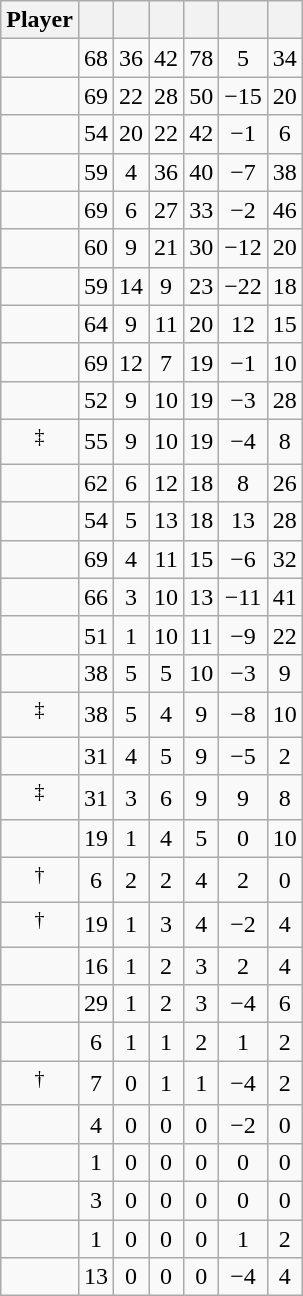<table class="wikitable sortable" style="text-align:center;">
<tr>
<th>Player</th>
<th></th>
<th></th>
<th></th>
<th></th>
<th data-sort-type="number"></th>
<th></th>
</tr>
<tr>
<td></td>
<td>68</td>
<td>36</td>
<td>42</td>
<td>78</td>
<td>5</td>
<td>34</td>
</tr>
<tr>
<td></td>
<td>69</td>
<td>22</td>
<td>28</td>
<td>50</td>
<td>−15</td>
<td>20</td>
</tr>
<tr>
<td></td>
<td>54</td>
<td>20</td>
<td>22</td>
<td>42</td>
<td>−1</td>
<td>6</td>
</tr>
<tr>
<td></td>
<td>59</td>
<td>4</td>
<td>36</td>
<td>40</td>
<td>−7</td>
<td>38</td>
</tr>
<tr>
<td></td>
<td>69</td>
<td>6</td>
<td>27</td>
<td>33</td>
<td>−2</td>
<td>46</td>
</tr>
<tr>
<td></td>
<td>60</td>
<td>9</td>
<td>21</td>
<td>30</td>
<td>−12</td>
<td>20</td>
</tr>
<tr>
<td></td>
<td>59</td>
<td>14</td>
<td>9</td>
<td>23</td>
<td>−22</td>
<td>18</td>
</tr>
<tr>
<td></td>
<td>64</td>
<td>9</td>
<td>11</td>
<td>20</td>
<td>12</td>
<td>15</td>
</tr>
<tr>
<td></td>
<td>69</td>
<td>12</td>
<td>7</td>
<td>19</td>
<td>−1</td>
<td>10</td>
</tr>
<tr>
<td></td>
<td>52</td>
<td>9</td>
<td>10</td>
<td>19</td>
<td>−3</td>
<td>28</td>
</tr>
<tr>
<td><sup>‡</sup></td>
<td>55</td>
<td>9</td>
<td>10</td>
<td>19</td>
<td>−4</td>
<td>8</td>
</tr>
<tr>
<td></td>
<td>62</td>
<td>6</td>
<td>12</td>
<td>18</td>
<td>8</td>
<td>26</td>
</tr>
<tr>
<td></td>
<td>54</td>
<td>5</td>
<td>13</td>
<td>18</td>
<td>13</td>
<td>28</td>
</tr>
<tr>
<td></td>
<td>69</td>
<td>4</td>
<td>11</td>
<td>15</td>
<td>−6</td>
<td>32</td>
</tr>
<tr>
<td></td>
<td>66</td>
<td>3</td>
<td>10</td>
<td>13</td>
<td>−11</td>
<td>41</td>
</tr>
<tr>
<td></td>
<td>51</td>
<td>1</td>
<td>10</td>
<td>11</td>
<td>−9</td>
<td>22</td>
</tr>
<tr>
<td></td>
<td>38</td>
<td>5</td>
<td>5</td>
<td>10</td>
<td>−3</td>
<td>9</td>
</tr>
<tr>
<td><sup>‡</sup></td>
<td>38</td>
<td>5</td>
<td>4</td>
<td>9</td>
<td>−8</td>
<td>10</td>
</tr>
<tr>
<td></td>
<td>31</td>
<td>4</td>
<td>5</td>
<td>9</td>
<td>−5</td>
<td>2</td>
</tr>
<tr>
<td><sup>‡</sup></td>
<td>31</td>
<td>3</td>
<td>6</td>
<td>9</td>
<td>9</td>
<td>8</td>
</tr>
<tr>
<td></td>
<td>19</td>
<td>1</td>
<td>4</td>
<td>5</td>
<td>0</td>
<td>10</td>
</tr>
<tr>
<td><sup>†</sup></td>
<td>6</td>
<td>2</td>
<td>2</td>
<td>4</td>
<td>2</td>
<td>0</td>
</tr>
<tr>
<td><sup>†</sup></td>
<td>19</td>
<td>1</td>
<td>3</td>
<td>4</td>
<td>−2</td>
<td>4</td>
</tr>
<tr>
<td></td>
<td>16</td>
<td>1</td>
<td>2</td>
<td>3</td>
<td>2</td>
<td>4</td>
</tr>
<tr>
<td></td>
<td>29</td>
<td>1</td>
<td>2</td>
<td>3</td>
<td>−4</td>
<td>6</td>
</tr>
<tr>
<td></td>
<td>6</td>
<td>1</td>
<td>1</td>
<td>2</td>
<td>1</td>
<td>2</td>
</tr>
<tr>
<td><sup>†</sup></td>
<td>7</td>
<td>0</td>
<td>1</td>
<td>1</td>
<td>−4</td>
<td>2</td>
</tr>
<tr>
<td></td>
<td>4</td>
<td>0</td>
<td>0</td>
<td>0</td>
<td>−2</td>
<td>0</td>
</tr>
<tr>
<td></td>
<td>1</td>
<td>0</td>
<td>0</td>
<td>0</td>
<td>0</td>
<td>0</td>
</tr>
<tr>
<td></td>
<td>3</td>
<td>0</td>
<td>0</td>
<td>0</td>
<td>0</td>
<td>0</td>
</tr>
<tr>
<td></td>
<td>1</td>
<td>0</td>
<td>0</td>
<td>0</td>
<td>1</td>
<td>2</td>
</tr>
<tr>
<td></td>
<td>13</td>
<td>0</td>
<td>0</td>
<td>0</td>
<td>−4</td>
<td>4</td>
</tr>
</table>
